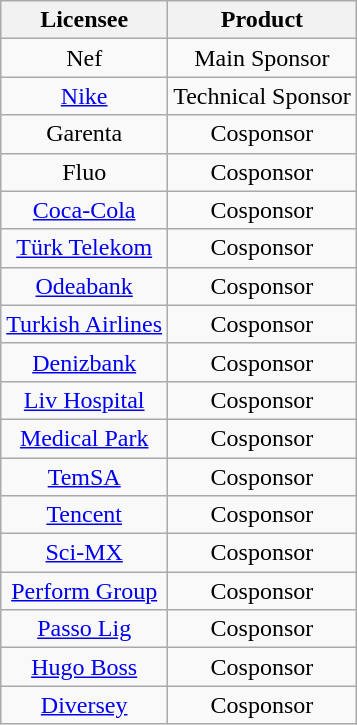<table class="wikitable" style="text-align: center">
<tr>
<th>Licensee</th>
<th>Product</th>
</tr>
<tr>
<td>Nef</td>
<td>Main Sponsor</td>
</tr>
<tr>
<td><a href='#'>Nike</a></td>
<td>Technical Sponsor</td>
</tr>
<tr>
<td>Garenta</td>
<td>Cosponsor</td>
</tr>
<tr>
<td>Fluo</td>
<td>Cosponsor</td>
</tr>
<tr>
<td><a href='#'>Coca-Cola</a></td>
<td>Cosponsor</td>
</tr>
<tr>
<td><a href='#'>Türk Telekom</a></td>
<td>Cosponsor</td>
</tr>
<tr>
<td><a href='#'>Odeabank</a></td>
<td>Cosponsor</td>
</tr>
<tr>
<td><a href='#'>Turkish Airlines</a></td>
<td>Cosponsor</td>
</tr>
<tr>
<td><a href='#'>Denizbank</a></td>
<td>Cosponsor</td>
</tr>
<tr>
<td><a href='#'>Liv Hospital</a></td>
<td>Cosponsor</td>
</tr>
<tr>
<td><a href='#'>Medical Park</a></td>
<td>Cosponsor</td>
</tr>
<tr>
<td><a href='#'>TemSA</a></td>
<td>Cosponsor</td>
</tr>
<tr>
<td><a href='#'>Tencent</a></td>
<td>Cosponsor</td>
</tr>
<tr>
<td><a href='#'>Sci-MX</a></td>
<td>Cosponsor</td>
</tr>
<tr>
<td><a href='#'>Perform Group</a></td>
<td>Cosponsor</td>
</tr>
<tr>
<td><a href='#'>Passo Lig</a></td>
<td>Cosponsor</td>
</tr>
<tr>
<td><a href='#'>Hugo Boss</a></td>
<td>Cosponsor</td>
</tr>
<tr>
<td><a href='#'>Diversey</a></td>
<td>Cosponsor</td>
</tr>
</table>
